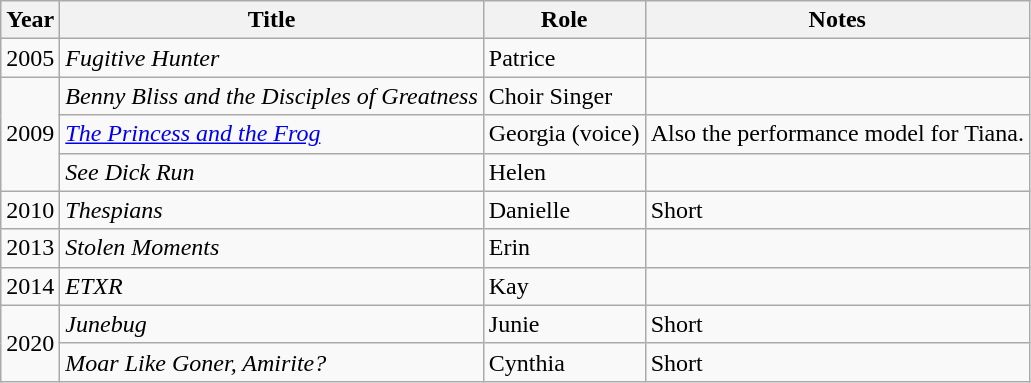<table class="wikitable sortable">
<tr>
<th>Year</th>
<th>Title</th>
<th>Role</th>
<th>Notes</th>
</tr>
<tr>
<td>2005</td>
<td><em>Fugitive Hunter</em></td>
<td>Patrice</td>
<td></td>
</tr>
<tr>
<td rowspan="3">2009</td>
<td><em>Benny Bliss and the Disciples of Greatness</em></td>
<td>Choir Singer</td>
<td></td>
</tr>
<tr>
<td><em><a href='#'>The Princess and the Frog</a></em></td>
<td>Georgia (voice)</td>
<td>Also the performance model for Tiana.</td>
</tr>
<tr>
<td><em>See Dick Run</em></td>
<td>Helen</td>
<td></td>
</tr>
<tr>
<td>2010</td>
<td><em>Thespians</em></td>
<td>Danielle</td>
<td>Short</td>
</tr>
<tr>
<td>2013</td>
<td><em>Stolen Moments</em></td>
<td>Erin</td>
<td></td>
</tr>
<tr>
<td>2014</td>
<td><em>ETXR</em></td>
<td>Kay</td>
<td></td>
</tr>
<tr>
<td rowspan="2">2020</td>
<td><em>Junebug</em></td>
<td>Junie</td>
<td>Short</td>
</tr>
<tr>
<td><em>Moar Like Goner, Amirite?</em></td>
<td>Cynthia</td>
<td>Short</td>
</tr>
</table>
